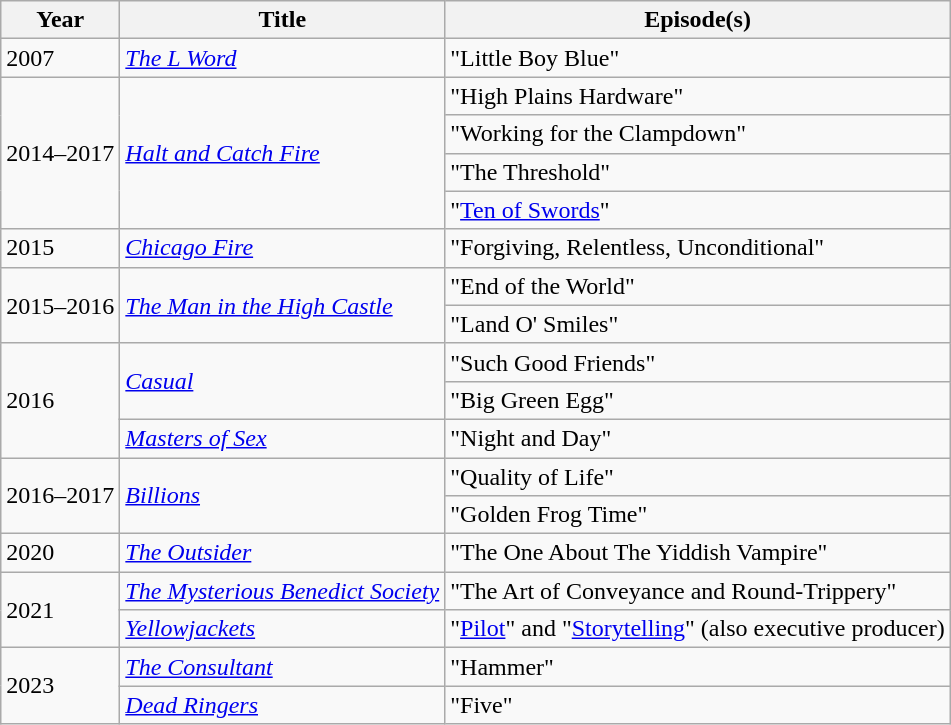<table class="wikitable">
<tr>
<th>Year</th>
<th>Title</th>
<th>Episode(s)</th>
</tr>
<tr>
<td>2007</td>
<td><em><a href='#'>The L Word</a></em></td>
<td>"Little Boy Blue"</td>
</tr>
<tr>
<td rowspan=4>2014–2017</td>
<td rowspan=4><em><a href='#'>Halt and Catch Fire</a></em></td>
<td>"High Plains Hardware"</td>
</tr>
<tr>
<td>"Working for the Clampdown"</td>
</tr>
<tr>
<td>"The Threshold"</td>
</tr>
<tr>
<td>"<a href='#'>Ten of Swords</a>"</td>
</tr>
<tr>
<td>2015</td>
<td><em><a href='#'>Chicago Fire</a></em></td>
<td>"Forgiving, Relentless, Unconditional"</td>
</tr>
<tr>
<td rowspan=2>2015–2016</td>
<td rowspan=2><em><a href='#'>The Man in the High Castle</a></em></td>
<td>"End of the World"</td>
</tr>
<tr>
<td>"Land O' Smiles"</td>
</tr>
<tr>
<td rowspan=3>2016</td>
<td rowspan=2><em><a href='#'>Casual</a></em></td>
<td>"Such Good Friends"</td>
</tr>
<tr>
<td>"Big Green Egg"</td>
</tr>
<tr>
<td><em><a href='#'>Masters of Sex</a></em></td>
<td>"Night and Day"</td>
</tr>
<tr>
<td rowspan=2>2016–2017</td>
<td rowspan=2><em><a href='#'>Billions</a></em></td>
<td>"Quality of Life"</td>
</tr>
<tr>
<td>"Golden Frog Time"</td>
</tr>
<tr>
<td>2020</td>
<td><em><a href='#'>The Outsider</a></em></td>
<td>"The One About The Yiddish Vampire"</td>
</tr>
<tr>
<td rowspan=2>2021</td>
<td><em><a href='#'>The Mysterious Benedict Society</a></em></td>
<td>"The Art of Conveyance and Round-Trippery"</td>
</tr>
<tr>
<td><em><a href='#'>Yellowjackets</a></em></td>
<td>"<a href='#'>Pilot</a>" and "<a href='#'>Storytelling</a>" (also executive producer)</td>
</tr>
<tr>
<td rowspan=2>2023</td>
<td><em><a href='#'>The Consultant</a></em></td>
<td>"Hammer"</td>
</tr>
<tr>
<td><em><a href='#'>Dead Ringers</a></em></td>
<td>"Five"</td>
</tr>
</table>
